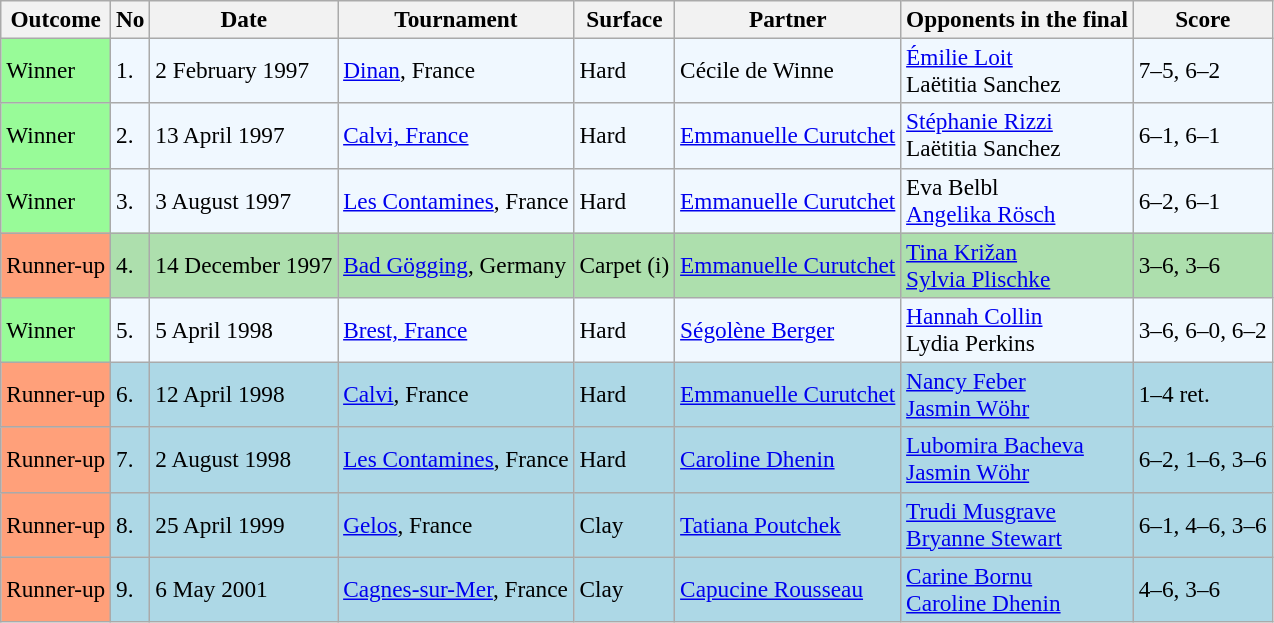<table class="sortable wikitable" style="font-size:97%;">
<tr>
<th>Outcome</th>
<th>No</th>
<th>Date</th>
<th>Tournament</th>
<th>Surface</th>
<th>Partner</th>
<th>Opponents in the final</th>
<th>Score</th>
</tr>
<tr bgcolor="f0f8ff">
<td bgcolor="98FB98">Winner</td>
<td>1.</td>
<td>2 February 1997</td>
<td><a href='#'>Dinan</a>, France</td>
<td>Hard</td>
<td> Cécile de Winne</td>
<td> <a href='#'>Émilie Loit</a> <br>  Laëtitia Sanchez</td>
<td>7–5, 6–2</td>
</tr>
<tr bgcolor="f0f8ff">
<td bgcolor="98FB98">Winner</td>
<td>2.</td>
<td>13 April 1997</td>
<td><a href='#'>Calvi, France</a></td>
<td>Hard</td>
<td> <a href='#'>Emmanuelle Curutchet</a></td>
<td> <a href='#'>Stéphanie Rizzi</a> <br>  Laëtitia Sanchez</td>
<td>6–1, 6–1</td>
</tr>
<tr bgcolor="f0f8ff">
<td style="background:#98fb98;">Winner</td>
<td>3.</td>
<td>3 August 1997</td>
<td><a href='#'>Les Contamines</a>, France</td>
<td>Hard</td>
<td> <a href='#'>Emmanuelle Curutchet</a></td>
<td> Eva Belbl <br>  <a href='#'>Angelika Rösch</a></td>
<td>6–2, 6–1</td>
</tr>
<tr style="background:#addfad;">
<td bgcolor="FFA07A">Runner-up</td>
<td>4.</td>
<td>14 December 1997</td>
<td><a href='#'>Bad Gögging</a>, Germany</td>
<td>Carpet (i)</td>
<td> <a href='#'>Emmanuelle Curutchet</a></td>
<td> <a href='#'>Tina Križan</a> <br>  <a href='#'>Sylvia Plischke</a></td>
<td>3–6, 3–6</td>
</tr>
<tr bgcolor="f0f8ff">
<td style="background:#98fb98;">Winner</td>
<td>5.</td>
<td>5 April 1998</td>
<td><a href='#'>Brest, France</a></td>
<td>Hard</td>
<td> <a href='#'>Ségolène Berger</a></td>
<td> <a href='#'>Hannah Collin</a> <br>  Lydia Perkins</td>
<td>3–6, 6–0, 6–2</td>
</tr>
<tr style="background:lightblue;">
<td bgcolor="FFA07A">Runner-up</td>
<td>6.</td>
<td>12 April 1998</td>
<td><a href='#'>Calvi</a>, France</td>
<td>Hard</td>
<td> <a href='#'>Emmanuelle Curutchet</a></td>
<td> <a href='#'>Nancy Feber</a> <br>  <a href='#'>Jasmin Wöhr</a></td>
<td>1–4 ret.</td>
</tr>
<tr bgcolor="lightblue">
<td style="background:#ffa07a;">Runner-up</td>
<td>7.</td>
<td>2 August 1998</td>
<td><a href='#'>Les Contamines</a>, France</td>
<td>Hard</td>
<td> <a href='#'>Caroline Dhenin</a></td>
<td> <a href='#'>Lubomira Bacheva</a><br> <a href='#'>Jasmin Wöhr</a></td>
<td>6–2, 1–6, 3–6</td>
</tr>
<tr style="background:lightblue;">
<td style="background:#ffa07a;">Runner-up</td>
<td>8.</td>
<td>25 April 1999</td>
<td><a href='#'>Gelos</a>, France</td>
<td>Clay</td>
<td> <a href='#'>Tatiana Poutchek</a></td>
<td> <a href='#'>Trudi Musgrave</a> <br>  <a href='#'>Bryanne Stewart</a></td>
<td>6–1, 4–6, 3–6</td>
</tr>
<tr style="background:lightblue;">
<td style="background:#ffa07a;">Runner-up</td>
<td>9.</td>
<td>6 May 2001</td>
<td><a href='#'>Cagnes-sur-Mer</a>, France</td>
<td>Clay</td>
<td> <a href='#'>Capucine Rousseau</a></td>
<td> <a href='#'>Carine Bornu</a> <br>  <a href='#'>Caroline Dhenin</a></td>
<td>4–6, 3–6</td>
</tr>
</table>
